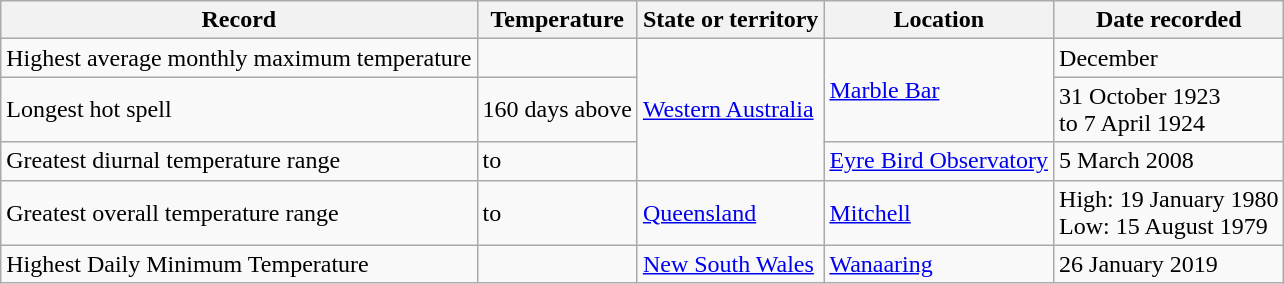<table class="wikitable">
<tr>
<th>Record</th>
<th>Temperature</th>
<th>State or territory</th>
<th>Location</th>
<th>Date recorded</th>
</tr>
<tr>
<td>Highest average monthly maximum temperature</td>
<td></td>
<td rowspan="3"><a href='#'>Western Australia</a></td>
<td rowspan="2"><a href='#'>Marble Bar</a></td>
<td>December</td>
</tr>
<tr>
<td>Longest hot spell</td>
<td>160 days above </td>
<td>31 October 1923<br>to 7 April 1924</td>
</tr>
<tr>
<td>Greatest diurnal temperature range</td>
<td> to </td>
<td><a href='#'>Eyre Bird Observatory</a></td>
<td>5 March 2008</td>
</tr>
<tr>
<td>Greatest overall temperature range</td>
<td> to </td>
<td><a href='#'>Queensland</a></td>
<td><a href='#'>Mitchell</a></td>
<td>High: 19 January 1980<br>Low: 15 August 1979</td>
</tr>
<tr>
<td>Highest Daily Minimum Temperature</td>
<td></td>
<td><a href='#'>New South Wales</a></td>
<td><a href='#'>Wanaaring</a></td>
<td>26 January 2019</td>
</tr>
</table>
